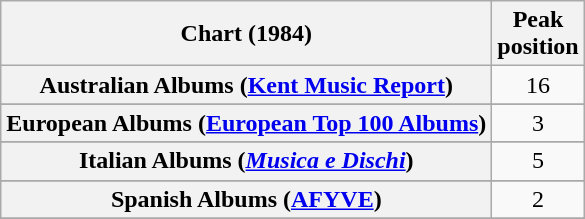<table class="wikitable plainrowheaders sortable">
<tr>
<th>Chart (1984)</th>
<th>Peak<br>position</th>
</tr>
<tr>
<th scope="row">Australian Albums (<a href='#'>Kent Music Report</a>)</th>
<td style="text-align:center;">16</td>
</tr>
<tr>
</tr>
<tr>
</tr>
<tr>
</tr>
<tr>
<th scope="row">European Albums (<a href='#'>European Top 100 Albums</a>)</th>
<td style="text-align:center;">3</td>
</tr>
<tr>
</tr>
<tr>
<th scope="row">Italian Albums (<em><a href='#'>Musica e Dischi</a></em>)</th>
<td style="text-align:center;">5</td>
</tr>
<tr>
</tr>
<tr>
</tr>
<tr>
<th scope="row">Spanish Albums (<a href='#'>AFYVE</a>)</th>
<td style="text-align:center;">2</td>
</tr>
<tr>
</tr>
<tr>
</tr>
<tr>
</tr>
<tr>
</tr>
</table>
